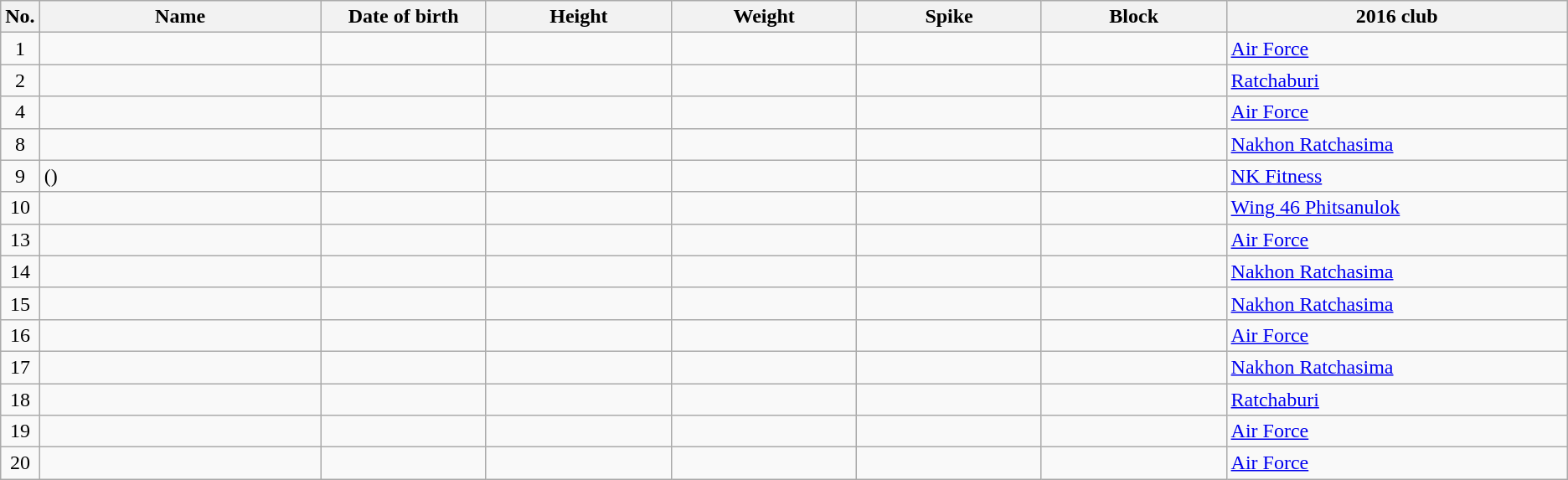<table class="wikitable sortable" style="font-size:100%; text-align:center;">
<tr>
<th>No.</th>
<th style="width:14em">Name</th>
<th style="width:8em">Date of birth</th>
<th style="width:9em">Height</th>
<th style="width:9em">Weight</th>
<th style="width:9em">Spike</th>
<th style="width:9em">Block</th>
<th style="width:17em">2016 club</th>
</tr>
<tr>
<td>1</td>
<td align=left></td>
<td align=right></td>
<td></td>
<td></td>
<td></td>
<td></td>
<td align="left"> <a href='#'>Air Force</a></td>
</tr>
<tr>
<td>2</td>
<td align=left></td>
<td align=right></td>
<td></td>
<td></td>
<td></td>
<td></td>
<td align="left"> <a href='#'>Ratchaburi</a></td>
</tr>
<tr>
<td>4</td>
<td align=left></td>
<td align=right></td>
<td></td>
<td></td>
<td></td>
<td></td>
<td align="left"> <a href='#'>Air Force</a></td>
</tr>
<tr>
<td>8</td>
<td align=left></td>
<td align=right></td>
<td></td>
<td></td>
<td></td>
<td></td>
<td align="left"> <a href='#'>Nakhon Ratchasima</a></td>
</tr>
<tr>
<td>9</td>
<td align=left> ()</td>
<td align=right></td>
<td></td>
<td></td>
<td></td>
<td></td>
<td align="left"> <a href='#'>NK Fitness</a></td>
</tr>
<tr>
<td>10</td>
<td align=left></td>
<td align=right></td>
<td></td>
<td></td>
<td></td>
<td></td>
<td align="left"> <a href='#'>Wing 46 Phitsanulok</a></td>
</tr>
<tr>
<td>13</td>
<td align=left></td>
<td align=right></td>
<td></td>
<td></td>
<td></td>
<td></td>
<td align="left"> <a href='#'>Air Force</a></td>
</tr>
<tr>
<td>14</td>
<td align=left></td>
<td align=right></td>
<td></td>
<td></td>
<td></td>
<td></td>
<td align="left"> <a href='#'>Nakhon Ratchasima</a></td>
</tr>
<tr>
<td>15</td>
<td align=left></td>
<td align=right></td>
<td></td>
<td></td>
<td></td>
<td></td>
<td align="left"> <a href='#'>Nakhon Ratchasima</a></td>
</tr>
<tr>
<td>16</td>
<td align=left></td>
<td align=right></td>
<td></td>
<td></td>
<td></td>
<td></td>
<td align="left"> <a href='#'>Air Force</a></td>
</tr>
<tr>
<td>17</td>
<td align=left></td>
<td align=right></td>
<td></td>
<td></td>
<td></td>
<td></td>
<td align="left"> <a href='#'>Nakhon Ratchasima</a></td>
</tr>
<tr>
<td>18</td>
<td align=left></td>
<td align=right></td>
<td></td>
<td></td>
<td></td>
<td></td>
<td align="left"> <a href='#'>Ratchaburi</a></td>
</tr>
<tr>
<td>19</td>
<td align=left></td>
<td align=right></td>
<td></td>
<td></td>
<td></td>
<td></td>
<td align="left"> <a href='#'>Air Force</a></td>
</tr>
<tr>
<td>20</td>
<td align=left></td>
<td align=right></td>
<td></td>
<td></td>
<td></td>
<td></td>
<td align="left"> <a href='#'>Air Force</a></td>
</tr>
</table>
